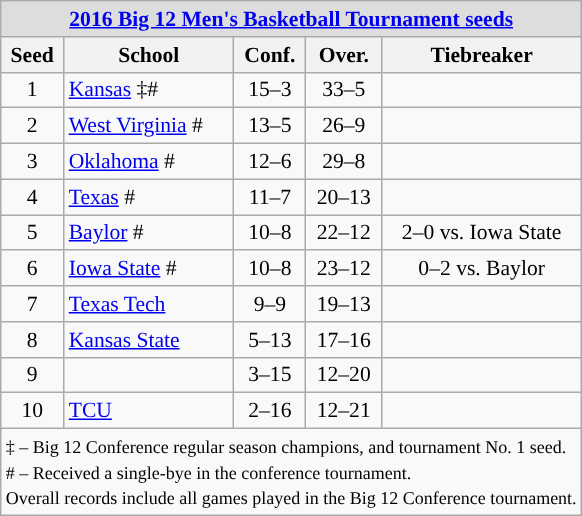<table class="wikitable" style="white-space:nowrap; font-size:90%;text-align:center">
<tr>
<td colspan="10" style="text-align:center; background:#DDDDDD; font:#000000"><strong><a href='#'>2016 Big 12 Men's Basketball Tournament seeds</a></strong></td>
</tr>
<tr bgcolor="#efefef">
<th>Seed</th>
<th>School</th>
<th>Conf.</th>
<th>Over.</th>
<th>Tiebreaker</th>
</tr>
<tr>
<td>1</td>
<td align=left><a href='#'>Kansas</a> ‡#</td>
<td>15–3</td>
<td>33–5</td>
<td></td>
</tr>
<tr>
<td>2</td>
<td align=left><a href='#'>West Virginia</a> #</td>
<td>13–5</td>
<td>26–9</td>
<td></td>
</tr>
<tr>
<td>3</td>
<td align=left><a href='#'>Oklahoma</a> #</td>
<td>12–6</td>
<td>29–8</td>
<td></td>
</tr>
<tr>
<td>4</td>
<td align=left><a href='#'>Texas</a> #</td>
<td>11–7</td>
<td>20–13</td>
<td></td>
</tr>
<tr>
<td>5</td>
<td align=left><a href='#'>Baylor</a> #</td>
<td>10–8</td>
<td>22–12</td>
<td>2–0 vs. Iowa State</td>
</tr>
<tr>
<td>6</td>
<td align=left><a href='#'>Iowa State</a> #</td>
<td>10–8</td>
<td>23–12</td>
<td>0–2 vs. Baylor</td>
</tr>
<tr>
<td>7</td>
<td align=left><a href='#'>Texas Tech</a></td>
<td>9–9</td>
<td>19–13</td>
<td></td>
</tr>
<tr>
<td>8</td>
<td align=left><a href='#'>Kansas State</a></td>
<td>5–13</td>
<td>17–16</td>
<td></td>
</tr>
<tr>
<td>9</td>
<td align=left></td>
<td>3–15</td>
<td>12–20</td>
<td></td>
</tr>
<tr>
<td>10</td>
<td align=left><a href='#'>TCU</a></td>
<td>2–16</td>
<td>12–21</td>
<td></td>
</tr>
<tr>
<td colspan="10" style="text-align:left;"><small>‡ – Big 12 Conference regular season champions, and tournament No. 1 seed.<br># – Received a single-bye in the conference tournament.<br>Overall records include all games played in the Big 12 Conference tournament.</small></td>
</tr>
</table>
